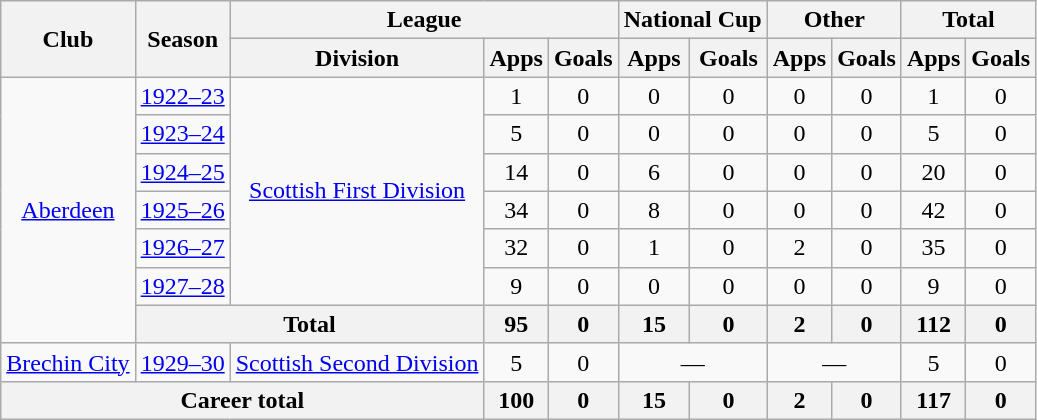<table class="wikitable" style="text-align: center">
<tr>
<th rowspan="2">Club</th>
<th rowspan="2">Season</th>
<th colspan="3">League</th>
<th colspan="2">National Cup</th>
<th colspan="2">Other</th>
<th colspan="2">Total</th>
</tr>
<tr>
<th>Division</th>
<th>Apps</th>
<th>Goals</th>
<th>Apps</th>
<th>Goals</th>
<th>Apps</th>
<th>Goals</th>
<th>Apps</th>
<th>Goals</th>
</tr>
<tr>
<td rowspan="7"><a href='#'>Aberdeen</a></td>
<td><a href='#'>1922–23</a></td>
<td rowspan="6"><a href='#'>Scottish First Division</a></td>
<td>1</td>
<td>0</td>
<td>0</td>
<td>0</td>
<td>0</td>
<td>0</td>
<td>1</td>
<td>0</td>
</tr>
<tr>
<td><a href='#'>1923–24</a></td>
<td>5</td>
<td>0</td>
<td>0</td>
<td>0</td>
<td>0</td>
<td>0</td>
<td>5</td>
<td>0</td>
</tr>
<tr>
<td><a href='#'>1924–25</a></td>
<td>14</td>
<td>0</td>
<td>6</td>
<td>0</td>
<td>0</td>
<td>0</td>
<td>20</td>
<td>0</td>
</tr>
<tr>
<td><a href='#'>1925–26</a></td>
<td>34</td>
<td>0</td>
<td>8</td>
<td>0</td>
<td>0</td>
<td>0</td>
<td>42</td>
<td>0</td>
</tr>
<tr>
<td><a href='#'>1926–27</a></td>
<td>32</td>
<td>0</td>
<td>1</td>
<td>0</td>
<td>2</td>
<td>0</td>
<td>35</td>
<td>0</td>
</tr>
<tr>
<td><a href='#'>1927–28</a></td>
<td>9</td>
<td>0</td>
<td>0</td>
<td>0</td>
<td>0</td>
<td>0</td>
<td>9</td>
<td>0</td>
</tr>
<tr>
<th colspan="2">Total</th>
<th>95</th>
<th>0</th>
<th>15</th>
<th>0</th>
<th>2</th>
<th>0</th>
<th>112</th>
<th>0</th>
</tr>
<tr>
<td><a href='#'>Brechin City</a></td>
<td><a href='#'>1929–30</a></td>
<td><a href='#'>Scottish Second Division</a></td>
<td>5</td>
<td>0</td>
<td colspan="2">―</td>
<td colspan="2">―</td>
<td>5</td>
<td>0</td>
</tr>
<tr>
<th colspan="3">Career total</th>
<th>100</th>
<th>0</th>
<th>15</th>
<th>0</th>
<th>2</th>
<th>0</th>
<th>117</th>
<th>0</th>
</tr>
</table>
